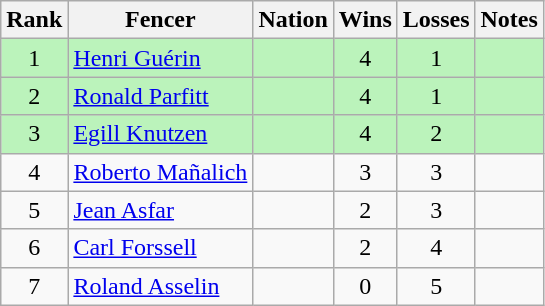<table class="wikitable sortable" style="text-align: center;">
<tr>
<th>Rank</th>
<th>Fencer</th>
<th>Nation</th>
<th>Wins</th>
<th>Losses</th>
<th>Notes</th>
</tr>
<tr style="background:#bbf3bb;">
<td>1</td>
<td align=left><a href='#'>Henri Guérin</a></td>
<td align=left></td>
<td>4</td>
<td>1</td>
<td></td>
</tr>
<tr style="background:#bbf3bb;">
<td>2</td>
<td align=left><a href='#'>Ronald Parfitt</a></td>
<td align=left></td>
<td>4</td>
<td>1</td>
<td></td>
</tr>
<tr style="background:#bbf3bb;">
<td>3</td>
<td align=left><a href='#'>Egill Knutzen</a></td>
<td align=left></td>
<td>4</td>
<td>2</td>
<td></td>
</tr>
<tr>
<td>4</td>
<td align=left><a href='#'>Roberto Mañalich</a></td>
<td align=left></td>
<td>3</td>
<td>3</td>
<td></td>
</tr>
<tr>
<td>5</td>
<td align=left><a href='#'>Jean Asfar</a></td>
<td align=left></td>
<td>2</td>
<td>3</td>
<td></td>
</tr>
<tr>
<td>6</td>
<td align=left><a href='#'>Carl Forssell</a></td>
<td align=left></td>
<td>2</td>
<td>4</td>
<td></td>
</tr>
<tr>
<td>7</td>
<td align=left><a href='#'>Roland Asselin</a></td>
<td align=left></td>
<td>0</td>
<td>5</td>
<td></td>
</tr>
</table>
